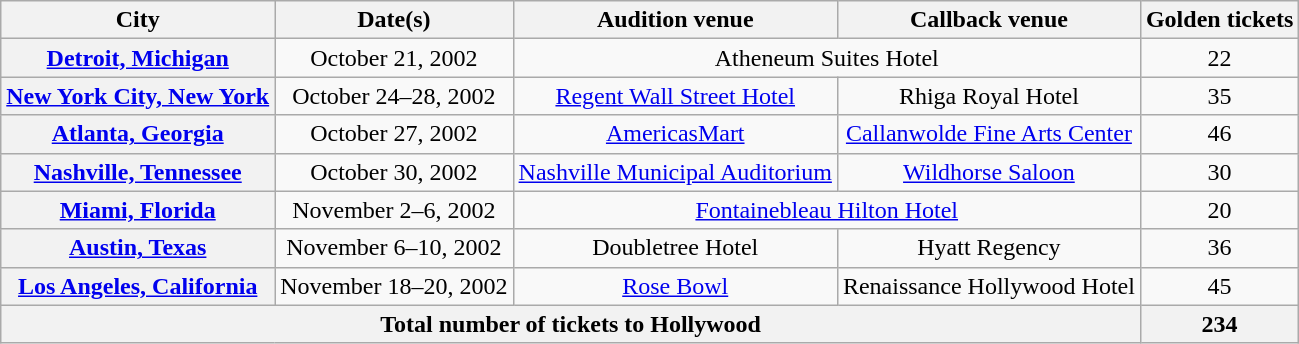<table class="wikitable sortable" style=" text-align:center">
<tr>
<th scope="col">City</th>
<th scope="col">Date(s)</th>
<th scope="col" class="unsortable">Audition venue</th>
<th scope="col" class="unsortable">Callback venue</th>
<th scope="col">Golden tickets</th>
</tr>
<tr>
<th scope="row"><a href='#'>Detroit, Michigan</a></th>
<td>October 21, 2002</td>
<td colspan="2">Atheneum Suites Hotel</td>
<td>22</td>
</tr>
<tr>
<th scope="row"><a href='#'>New York City, New York</a></th>
<td>October 24–28, 2002</td>
<td><a href='#'>Regent Wall Street Hotel</a></td>
<td>Rhiga Royal Hotel</td>
<td>35</td>
</tr>
<tr>
<th scope="row"><a href='#'>Atlanta, Georgia</a></th>
<td>October 27, 2002</td>
<td><a href='#'>AmericasMart</a></td>
<td><a href='#'>Callanwolde Fine Arts Center</a></td>
<td>46</td>
</tr>
<tr>
<th scope="row"><a href='#'>Nashville, Tennessee</a></th>
<td>October 30, 2002</td>
<td><a href='#'>Nashville Municipal Auditorium</a></td>
<td><a href='#'>Wildhorse Saloon</a></td>
<td>30</td>
</tr>
<tr>
<th scope="row"><a href='#'>Miami, Florida</a></th>
<td>November 2–6, 2002</td>
<td colspan="2"><a href='#'>Fontainebleau Hilton Hotel</a></td>
<td>20</td>
</tr>
<tr>
<th scope="row"><a href='#'>Austin, Texas</a></th>
<td>November 6–10, 2002</td>
<td>Doubletree Hotel</td>
<td>Hyatt Regency</td>
<td>36</td>
</tr>
<tr>
<th scope="row"><a href='#'>Los Angeles, California</a></th>
<td>November 18–20, 2002</td>
<td><a href='#'>Rose Bowl</a></td>
<td>Renaissance Hollywood Hotel</td>
<td>45</td>
</tr>
<tr>
<th colspan="4">Total number of tickets to Hollywood</th>
<th>234</th>
</tr>
</table>
